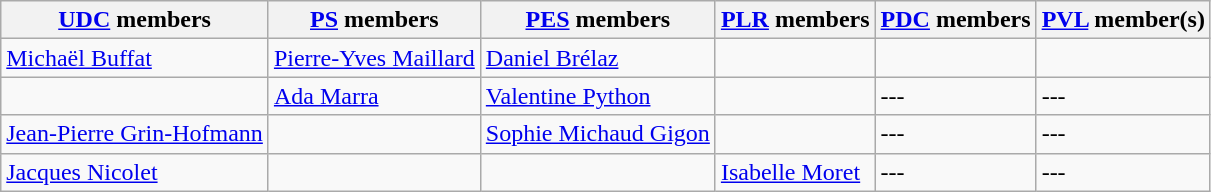<table class="wikitable">
<tr>
<th><a href='#'>UDC</a> members</th>
<th><a href='#'>PS</a> members</th>
<th><a href='#'>PES</a> members</th>
<th><a href='#'>PLR</a> members</th>
<th><a href='#'>PDC</a> members</th>
<th><a href='#'>PVL</a> member(s)</th>
</tr>
<tr>
<td><a href='#'>Michaël Buffat</a></td>
<td><a href='#'>Pierre-Yves Maillard</a></td>
<td><a href='#'>Daniel Brélaz</a></td>
<td></td>
<td></td>
<td></td>
</tr>
<tr>
<td></td>
<td><a href='#'>Ada Marra</a></td>
<td><a href='#'>Valentine Python</a></td>
<td></td>
<td>---</td>
<td>---</td>
</tr>
<tr>
<td><a href='#'>Jean-Pierre Grin-Hofmann</a></td>
<td></td>
<td><a href='#'>Sophie Michaud Gigon</a></td>
<td></td>
<td>---</td>
<td>---</td>
</tr>
<tr>
<td><a href='#'>Jacques Nicolet</a></td>
<td></td>
<td></td>
<td><a href='#'>Isabelle Moret</a></td>
<td>---</td>
<td>---</td>
</tr>
</table>
